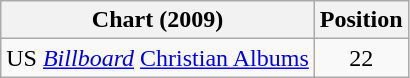<table class="wikitable sortable">
<tr>
<th align="left">Chart (2009)</th>
<th style="text-align:center;">Position</th>
</tr>
<tr>
<td align="left">US <em><a href='#'>Billboard</a></em> <a href='#'>Christian Albums</a></td>
<td style="text-align:center;">22</td>
</tr>
</table>
